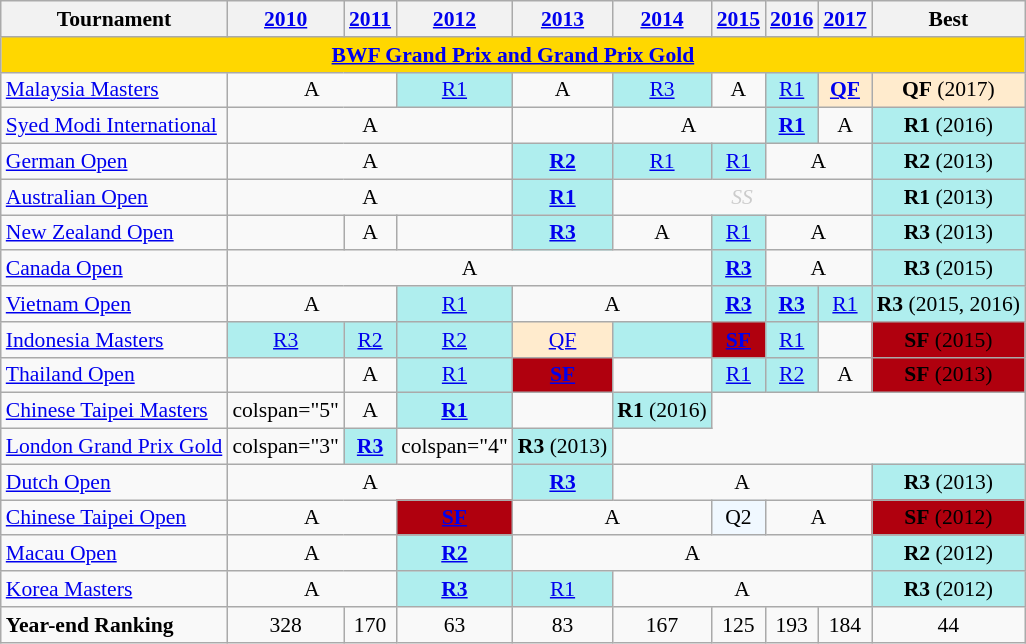<table style='font-size: 90%; text-align:center;' class='wikitable'>
<tr>
<th>Tournament</th>
<th><a href='#'>2010</a></th>
<th><a href='#'>2011</a></th>
<th><a href='#'>2012</a></th>
<th><a href='#'>2013</a></th>
<th><a href='#'>2014</a></th>
<th><a href='#'>2015</a></th>
<th><a href='#'>2016</a></th>
<th><a href='#'>2017</a></th>
<th>Best</th>
</tr>
<tr bgcolor=FFD700>
<td colspan=10 align=center><strong><a href='#'>BWF Grand Prix and Grand Prix Gold</a></strong></td>
</tr>
<tr>
<td align=left> <a href='#'>Malaysia Masters</a></td>
<td colspan="2">A</td>
<td bgcolor=AFEEEE><a href='#'>R1</a></td>
<td>A</td>
<td bgcolor=AFEEEE><a href='#'>R3</a></td>
<td>A</td>
<td bgcolor=AFEEEE><a href='#'>R1</a></td>
<td bgcolor=FFEBCD><a href='#'><strong>QF</strong></a></td>
<td bgcolor=FFEBCD><strong>QF</strong> (2017)</td>
</tr>
<tr>
<td align=left> <a href='#'>Syed Modi International</a></td>
<td colspan="3">A</td>
<td></td>
<td colspan="2">A</td>
<td bgcolor=AFEEEE><a href='#'><strong>R1</strong></a></td>
<td>A</td>
<td bgcolor=AFEEEE><strong>R1</strong> (2016)</td>
</tr>
<tr>
<td align=left> <a href='#'>German Open</a></td>
<td colspan="3">A</td>
<td bgcolor=AFEEEE><a href='#'><strong>R2</strong></a></td>
<td bgcolor=AFEEEE><a href='#'>R1</a></td>
<td bgcolor=AFEEEE><a href='#'>R1</a></td>
<td colspan="2">A</td>
<td bgcolor=AFEEEE><strong>R2</strong> (2013)</td>
</tr>
<tr>
<td align=left> <a href='#'>Australian Open</a></td>
<td colspan="3">A</td>
<td bgcolor=AFEEEE><a href='#'><strong>R1</strong></a></td>
<td colspan="4" style=color:#ccc><em>SS</em></td>
<td bgcolor=AFEEEE><strong>R1</strong> (2013)</td>
</tr>
<tr>
<td align=left> <a href='#'>New Zealand Open</a></td>
<td></td>
<td>A</td>
<td></td>
<td bgcolor=AFEEEE><a href='#'><strong>R3</strong></a></td>
<td>A</td>
<td bgcolor=AFEEEE><a href='#'>R1</a></td>
<td colspan="2">A</td>
<td bgcolor=AFEEEE><strong>R3</strong> (2013)</td>
</tr>
<tr>
<td align=left> <a href='#'>Canada Open</a></td>
<td colspan="5">A</td>
<td bgcolor=AFEEEE><a href='#'><strong>R3</strong></a></td>
<td colspan="2">A</td>
<td bgcolor=AFEEEE><strong>R3</strong> (2015)</td>
</tr>
<tr>
<td align=left> <a href='#'>Vietnam Open</a></td>
<td colspan="2">A</td>
<td bgcolor=AFEEEE><a href='#'>R1</a></td>
<td colspan="2">A</td>
<td bgcolor=AFEEEE><a href='#'><strong>R3</strong></a></td>
<td bgcolor=AFEEEE><a href='#'><strong>R3</strong></a></td>
<td bgcolor=AFEEEE><a href='#'>R1</a></td>
<td bgcolor=AFEEEE><strong>R3</strong> (2015, 2016)</td>
</tr>
<tr>
<td align=left> <a href='#'>Indonesia Masters</a></td>
<td bgcolor=AFEEEE><a href='#'>R3</a></td>
<td bgcolor=AFEEEE><a href='#'>R2</a></td>
<td bgcolor=AFEEEE><a href='#'>R2</a></td>
<td bgcolor=FFEBCD><a href='#'>QF</a></td>
<td bgcolor=AFEEEE><a href='#'></a></td>
<td bgcolor=Bronze><a href='#'><strong>SF</strong></a></td>
<td bgcolor=AFEEEE><a href='#'>R1</a></td>
<td></td>
<td bgcolor=Bronze><strong>SF</strong> (2015)</td>
</tr>
<tr>
<td align=left> <a href='#'>Thailand Open</a></td>
<td></td>
<td>A</td>
<td bgcolor=AFEEEE><a href='#'>R1</a></td>
<td bgcolor=Bronze><a href='#'><strong>SF</strong></a></td>
<td></td>
<td bgcolor=AFEEEE><a href='#'>R1</a></td>
<td bgcolor=AFEEEE><a href='#'>R2</a></td>
<td>A</td>
<td bgcolor=Bronze><strong>SF</strong> (2013)</td>
</tr>
<tr>
<td align=left> <a href='#'>Chinese Taipei Masters</a></td>
<td>colspan="5" </td>
<td>A</td>
<td bgcolor=AFEEEE><a href='#'><strong>R1</strong></a></td>
<td></td>
<td bgcolor=AFEEEE><strong>R1</strong> (2016)</td>
</tr>
<tr>
<td align=left> <a href='#'>London Grand Prix Gold</a></td>
<td>colspan="3" </td>
<td bgcolor=AFEEEE><a href='#'><strong>R3</strong></a></td>
<td>colspan="4" </td>
<td bgcolor=AFEEEE><strong>R3</strong> (2013)</td>
</tr>
<tr>
<td align=left> <a href='#'>Dutch Open</a></td>
<td colspan="3">A</td>
<td bgcolor=AFEEEE><a href='#'><strong>R3</strong></a></td>
<td colspan="4">A</td>
<td bgcolor=AFEEEE><strong>R3</strong> (2013)</td>
</tr>
<tr>
<td align=left> <a href='#'>Chinese Taipei Open</a></td>
<td colspan="2">A</td>
<td bgcolor=Bronze><a href='#'><strong>SF</strong></a></td>
<td colspan="2">A</td>
<td bgcolor=F0F8FF>Q2</td>
<td colspan="2">A</td>
<td bgcolor=Bronze><strong>SF</strong> (2012)</td>
</tr>
<tr>
<td align=left> <a href='#'>Macau Open</a></td>
<td colspan="2">A</td>
<td bgcolor=AFEEEE><a href='#'><strong>R2</strong></a></td>
<td colspan="5">A</td>
<td bgcolor=AFEEEE><strong>R2</strong> (2012)</td>
</tr>
<tr>
<td align=left> <a href='#'>Korea Masters</a></td>
<td colspan="2">A</td>
<td bgcolor=AFEEEE><a href='#'><strong>R3</strong></a></td>
<td bgcolor=AFEEEE><a href='#'>R1</a></td>
<td colspan="4">A</td>
<td bgcolor=AFEEEE><strong>R3</strong> (2012)</td>
</tr>
<tr>
<td align=left><strong>Year-end Ranking</strong></td>
<td align=center>328</td>
<td align=center>170</td>
<td align=center>63</td>
<td align=center>83</td>
<td align=center>167</td>
<td align=center>125</td>
<td align=center>193</td>
<td align=center>184</td>
<td align=center>44</td>
</tr>
</table>
